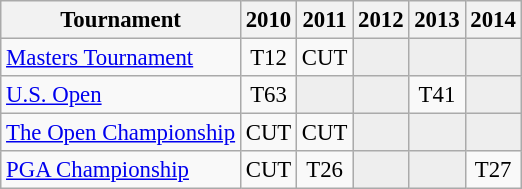<table class="wikitable" style="font-size:95%;text-align:center;">
<tr>
<th>Tournament</th>
<th>2010</th>
<th>2011</th>
<th>2012</th>
<th>2013</th>
<th>2014</th>
</tr>
<tr>
<td align=left><a href='#'>Masters Tournament</a></td>
<td>T12</td>
<td>CUT</td>
<td style="background:#eeeeee;"></td>
<td style="background:#eeeeee;"></td>
<td style="background:#eeeeee;"></td>
</tr>
<tr>
<td align=left><a href='#'>U.S. Open</a></td>
<td>T63</td>
<td style="background:#eeeeee;"></td>
<td style="background:#eeeeee;"></td>
<td>T41</td>
<td style="background:#eeeeee;"></td>
</tr>
<tr>
<td align=left><a href='#'>The Open Championship</a></td>
<td>CUT</td>
<td>CUT</td>
<td style="background:#eeeeee;"></td>
<td style="background:#eeeeee;"></td>
<td style="background:#eeeeee;"></td>
</tr>
<tr>
<td align=left><a href='#'>PGA Championship</a></td>
<td>CUT</td>
<td>T26</td>
<td style="background:#eeeeee;"></td>
<td style="background:#eeeeee;"></td>
<td>T27</td>
</tr>
</table>
